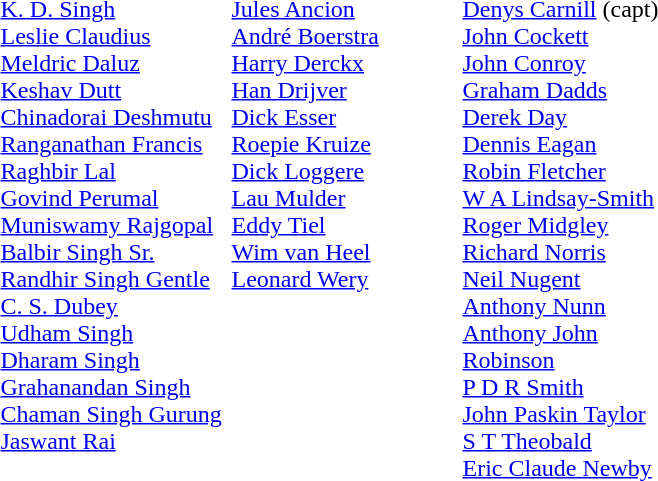<table>
<tr valign=top>
<td width=150><br><a href='#'>K. D. Singh</a><br><a href='#'>Leslie Claudius</a><br><a href='#'>Meldric Daluz</a><br><a href='#'>Keshav Dutt</a><br><a href='#'>Chinadorai Deshmutu</a><br><a href='#'>Ranganathan Francis</a><br><a href='#'>Raghbir Lal</a><br><a href='#'>Govind Perumal</a><br><a href='#'>Muniswamy Rajgopal</a><br><a href='#'>Balbir Singh Sr.</a><br><a href='#'>Randhir Singh Gentle</a><br><a href='#'>C. S. Dubey</a><br><a href='#'>Udham Singh</a><br><a href='#'>Dharam Singh</a><br><a href='#'>Grahanandan Singh</a><br><a href='#'>Chaman Singh Gurung</a><br><a href='#'>Jaswant Rai</a></td>
<td width=150><br><a href='#'>Jules Ancion</a><br><a href='#'>André Boerstra</a><br><a href='#'>Harry Derckx</a><br><a href='#'>Han Drijver</a><br><a href='#'>Dick Esser</a><br><a href='#'>Roepie Kruize</a><br><a href='#'>Dick Loggere</a><br><a href='#'>Lau Mulder</a><br><a href='#'>Eddy Tiel</a><br><a href='#'>Wim van Heel</a><br><a href='#'>Leonard Wery</a></td>
<td width=150><br><a href='#'>Denys Carnill</a> (capt) <br><a href='#'>John Cockett</a><br><a href='#'>John Conroy</a><br><a href='#'>Graham Dadds</a><br><a href='#'>Derek Day</a><br><a href='#'>Dennis Eagan</a><br><a href='#'>Robin Fletcher</a><br><a href='#'>W A Lindsay-Smith</a><br><a href='#'>Roger Midgley</a><br><a href='#'>Richard Norris</a><br><a href='#'>Neil Nugent</a><br><a href='#'>Anthony Nunn</a><br><a href='#'>Anthony John Robinson</a><br><a href='#'>P D R Smith</a><br><a href='#'>John Paskin Taylor</a><br><a href='#'>S T Theobald</a><br><a href='#'>Eric Claude Newby</a></td>
</tr>
</table>
